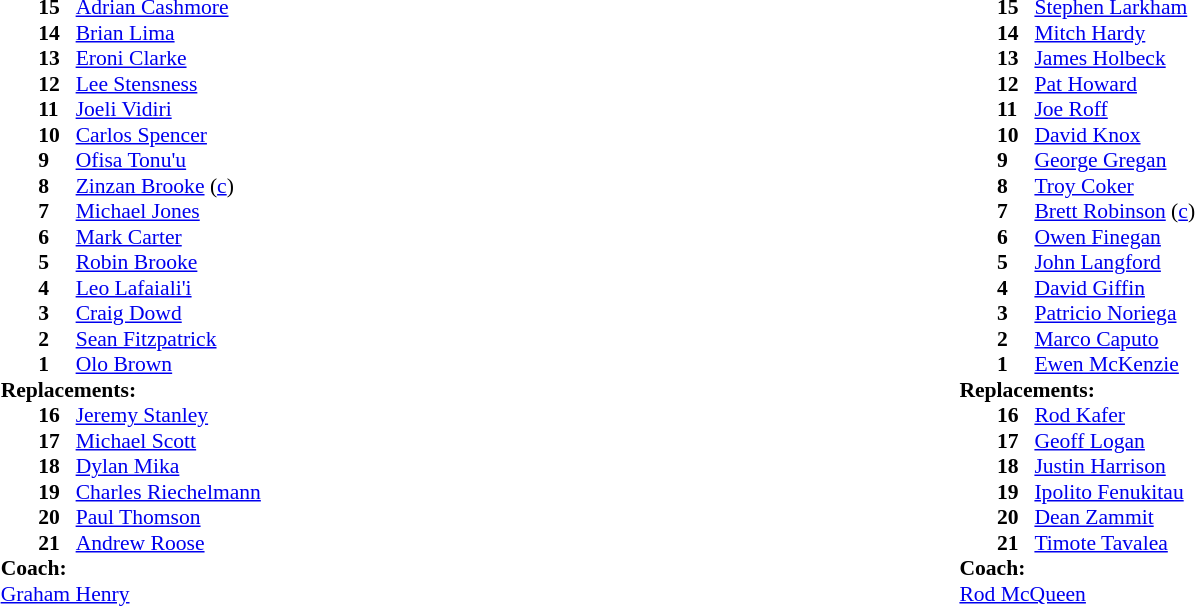<table width="100%">
<tr>
<td valign="center" width="25%"><br><table style="font-size: 90%" cellspacing="0" cellpadding="0" align=center>
<tr>
<th width="25"></th>
<th width="25"></th>
</tr>
<tr>
<td></td>
<td><strong>15</strong></td>
<td><a href='#'>Adrian Cashmore</a></td>
</tr>
<tr>
<td></td>
<td><strong>14</strong></td>
<td><a href='#'>Brian Lima</a></td>
</tr>
<tr>
<td></td>
<td><strong>13</strong></td>
<td><a href='#'>Eroni Clarke</a></td>
</tr>
<tr>
<td></td>
<td><strong>12</strong></td>
<td><a href='#'>Lee Stensness</a></td>
</tr>
<tr>
<td></td>
<td><strong>11</strong></td>
<td><a href='#'>Joeli Vidiri</a></td>
</tr>
<tr>
<td></td>
<td><strong>10</strong></td>
<td><a href='#'>Carlos Spencer</a></td>
</tr>
<tr>
<td></td>
<td><strong>9</strong></td>
<td><a href='#'>Ofisa Tonu'u</a></td>
</tr>
<tr>
<td></td>
<td><strong>8</strong></td>
<td><a href='#'>Zinzan Brooke</a> (<a href='#'>c</a>)</td>
</tr>
<tr>
<td></td>
<td><strong>7</strong></td>
<td><a href='#'>Michael Jones</a></td>
</tr>
<tr>
<td></td>
<td><strong>6</strong></td>
<td><a href='#'>Mark Carter</a></td>
</tr>
<tr>
<td></td>
<td><strong>5</strong></td>
<td><a href='#'>Robin Brooke</a></td>
</tr>
<tr>
<td></td>
<td><strong>4</strong></td>
<td><a href='#'>Leo Lafaiali'i</a></td>
</tr>
<tr>
<td></td>
<td><strong>3</strong></td>
<td><a href='#'>Craig Dowd</a></td>
</tr>
<tr>
<td></td>
<td><strong>2</strong></td>
<td><a href='#'>Sean Fitzpatrick</a></td>
</tr>
<tr>
<td></td>
<td><strong>1</strong></td>
<td><a href='#'>Olo Brown</a></td>
</tr>
<tr>
<td colspan=3><strong>Replacements:</strong></td>
</tr>
<tr>
<td></td>
<td><strong>16</strong></td>
<td><a href='#'>Jeremy Stanley</a></td>
</tr>
<tr>
<td></td>
<td><strong>17</strong></td>
<td><a href='#'>Michael Scott</a></td>
</tr>
<tr>
<td></td>
<td><strong>18</strong></td>
<td><a href='#'>Dylan Mika</a></td>
</tr>
<tr>
<td></td>
<td><strong>19</strong></td>
<td><a href='#'>Charles Riechelmann</a></td>
</tr>
<tr>
<td></td>
<td><strong>20</strong></td>
<td><a href='#'>Paul Thomson</a></td>
</tr>
<tr>
<td></td>
<td><strong>21</strong></td>
<td><a href='#'>Andrew Roose</a></td>
</tr>
<tr>
<td colspan="3"><strong>Coach:</strong></td>
</tr>
<tr>
<td colspan="3"> <a href='#'>Graham Henry</a></td>
</tr>
</table>
</td>
<td valign="center" width="25%" align="center"><br><table style="font-size: 90%" cellspacing="0" cellpadding="0">
<tr>
<th width="25"></th>
<th width="25"></th>
</tr>
<tr>
<td></td>
<td><strong>15</strong></td>
<td><a href='#'>Stephen Larkham</a></td>
</tr>
<tr>
<td></td>
<td><strong>14</strong></td>
<td><a href='#'>Mitch Hardy</a></td>
</tr>
<tr>
<td></td>
<td><strong>13</strong></td>
<td><a href='#'>James Holbeck</a></td>
</tr>
<tr>
<td></td>
<td><strong>12</strong></td>
<td><a href='#'>Pat Howard</a></td>
</tr>
<tr>
<td></td>
<td><strong>11</strong></td>
<td><a href='#'>Joe Roff</a></td>
</tr>
<tr>
<td></td>
<td><strong>10</strong></td>
<td><a href='#'>David Knox</a></td>
</tr>
<tr>
<td></td>
<td><strong>9</strong></td>
<td><a href='#'>George Gregan</a></td>
</tr>
<tr>
<td></td>
<td><strong>8</strong></td>
<td><a href='#'>Troy Coker</a></td>
</tr>
<tr>
<td></td>
<td><strong>7</strong></td>
<td><a href='#'>Brett Robinson</a> (<a href='#'>c</a>)</td>
</tr>
<tr>
<td></td>
<td><strong>6</strong></td>
<td><a href='#'>Owen Finegan</a></td>
</tr>
<tr>
<td></td>
<td><strong>5</strong></td>
<td><a href='#'>John Langford</a></td>
</tr>
<tr>
<td></td>
<td><strong>4</strong></td>
<td><a href='#'>David Giffin</a></td>
</tr>
<tr>
<td></td>
<td><strong>3</strong></td>
<td><a href='#'>Patricio Noriega</a></td>
</tr>
<tr>
<td></td>
<td><strong>2</strong></td>
<td><a href='#'>Marco Caputo</a></td>
</tr>
<tr>
<td></td>
<td><strong>1</strong></td>
<td><a href='#'>Ewen McKenzie</a></td>
</tr>
<tr>
<td colspan=3><strong>Replacements:</strong></td>
</tr>
<tr>
<td></td>
<td><strong>16</strong></td>
<td><a href='#'>Rod Kafer</a></td>
</tr>
<tr>
<td></td>
<td><strong>17</strong></td>
<td><a href='#'>Geoff Logan</a></td>
</tr>
<tr>
<td></td>
<td><strong>18</strong></td>
<td><a href='#'>Justin Harrison</a></td>
</tr>
<tr>
<td></td>
<td><strong>19</strong></td>
<td><a href='#'>Ipolito Fenukitau</a></td>
</tr>
<tr>
<td></td>
<td><strong>20</strong></td>
<td><a href='#'>Dean Zammit</a></td>
</tr>
<tr>
<td></td>
<td><strong>21</strong></td>
<td><a href='#'>Timote Tavalea</a></td>
</tr>
<tr>
<td colspan="3"><strong>Coach:</strong></td>
</tr>
<tr>
<td colspan="3"> <a href='#'>Rod McQueen</a></td>
</tr>
</table>
</td>
</tr>
</table>
